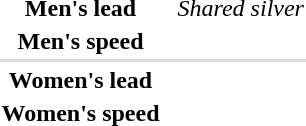<table>
<tr>
<th scope="row" rowspan=2>Men's lead</th>
<td rowspan=2></td>
<td></td>
<td rowspan=2><em>Shared silver</em></td>
</tr>
<tr>
<td></td>
</tr>
<tr>
<th scope="row">Men's speed</th>
<td></td>
<td></td>
<td></td>
</tr>
<tr bgcolor=#DDDDDD>
<td colspan=4></td>
</tr>
<tr>
<th scope="row">Women's lead</th>
<td></td>
<td></td>
<td></td>
</tr>
<tr>
<th scope="row">Women's speed</th>
<td></td>
<td></td>
<td></td>
</tr>
</table>
